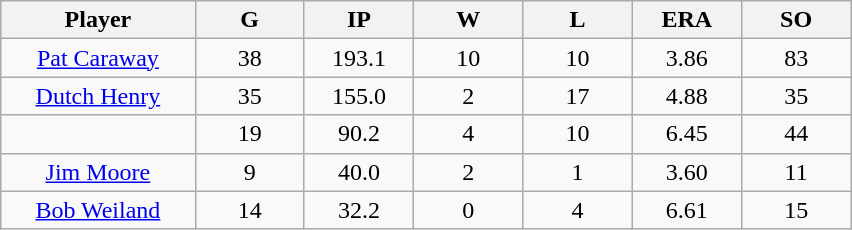<table class="wikitable sortable">
<tr>
<th bgcolor="#DDDDFF" width="16%">Player</th>
<th bgcolor="#DDDDFF" width="9%">G</th>
<th bgcolor="#DDDDFF" width="9%">IP</th>
<th bgcolor="#DDDDFF" width="9%">W</th>
<th bgcolor="#DDDDFF" width="9%">L</th>
<th bgcolor="#DDDDFF" width="9%">ERA</th>
<th bgcolor="#DDDDFF" width="9%">SO</th>
</tr>
<tr align="center">
<td><a href='#'>Pat Caraway</a></td>
<td>38</td>
<td>193.1</td>
<td>10</td>
<td>10</td>
<td>3.86</td>
<td>83</td>
</tr>
<tr align=center>
<td><a href='#'>Dutch Henry</a></td>
<td>35</td>
<td>155.0</td>
<td>2</td>
<td>17</td>
<td>4.88</td>
<td>35</td>
</tr>
<tr align=center>
<td></td>
<td>19</td>
<td>90.2</td>
<td>4</td>
<td>10</td>
<td>6.45</td>
<td>44</td>
</tr>
<tr align="center">
<td><a href='#'>Jim Moore</a></td>
<td>9</td>
<td>40.0</td>
<td>2</td>
<td>1</td>
<td>3.60</td>
<td>11</td>
</tr>
<tr align=center>
<td><a href='#'>Bob Weiland</a></td>
<td>14</td>
<td>32.2</td>
<td>0</td>
<td>4</td>
<td>6.61</td>
<td>15</td>
</tr>
</table>
